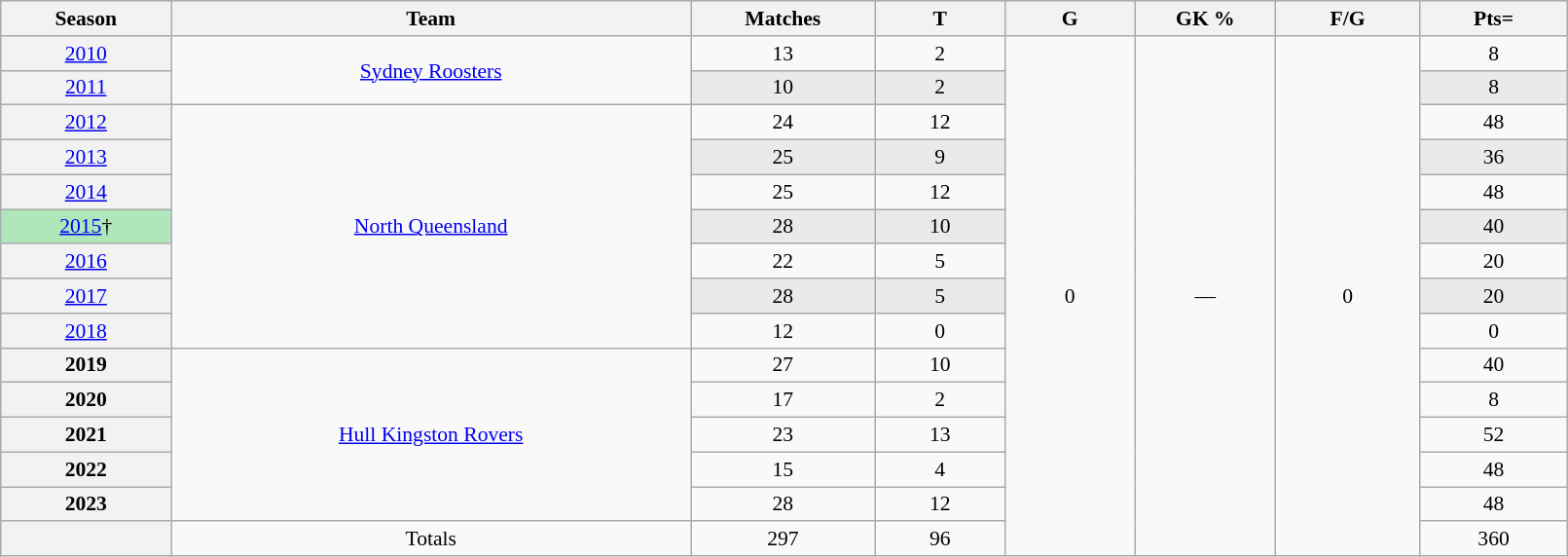<table class="wikitable sortable"  style="font-size:90%; text-align:center; width:85%;">
<tr>
<th width=2%>Season</th>
<th width=8%>Team</th>
<th width=2%>Matches</th>
<th width=2%>T</th>
<th width=2%>G</th>
<th width=2%>GK %</th>
<th width=2%>F/G</th>
<th width=2%>Pts=</th>
</tr>
<tr>
<th scope="row" style="text-align:center; font-weight:normal"><a href='#'>2010</a></th>
<td rowspan="2" style="text-align:center;"> <a href='#'>Sydney Roosters</a></td>
<td>13</td>
<td>2</td>
<td rowspan="15">0</td>
<td rowspan="15">—</td>
<td rowspan="15">0</td>
<td>8</td>
</tr>
<tr style="background-color: #EAEAEA">
<th scope="row" style="text-align:center; font-weight:normal"><a href='#'>2011</a></th>
<td>10</td>
<td>2</td>
<td>8</td>
</tr>
<tr>
<th scope="row" style="text-align:center; font-weight:normal"><a href='#'>2012</a></th>
<td rowspan="7" style="text-align:center;">  <a href='#'>North Queensland</a></td>
<td>24</td>
<td>12</td>
<td>48</td>
</tr>
<tr style="background-color: #EAEAEA">
<th scope="row" style="text-align:center; font-weight:normal"><a href='#'>2013</a></th>
<td>25</td>
<td>9</td>
<td>36</td>
</tr>
<tr>
<th scope="row" style="text-align:center; font-weight:normal"><a href='#'>2014</a></th>
<td>25</td>
<td>12</td>
<td>48</td>
</tr>
<tr style="background-color: #EAEAEA">
<th scope="row" style="text-align:center; font-weight:normal; background:#afe6ba;"><a href='#'>2015</a>†</th>
<td>28</td>
<td>10</td>
<td>40</td>
</tr>
<tr>
<th scope="row" style="text-align:center; font-weight:normal"><a href='#'>2016</a></th>
<td>22</td>
<td>5</td>
<td>20</td>
</tr>
<tr style="background-color: #EAEAEA">
<th scope="row" style="text-align:center; font-weight:normal"><a href='#'>2017</a></th>
<td>28</td>
<td>5</td>
<td>20</td>
</tr>
<tr>
<th scope="row" style="text-align:center; font-weight:normal"><a href='#'>2018</a></th>
<td>12</td>
<td>0</td>
<td>0</td>
</tr>
<tr class="sortbottom">
<th>2019</th>
<td rowspan="5"> <a href='#'>Hull Kingston Rovers</a></td>
<td>27</td>
<td>10</td>
<td>40</td>
</tr>
<tr>
<th>2020</th>
<td>17</td>
<td>2</td>
<td>8</td>
</tr>
<tr>
<th>2021</th>
<td>23</td>
<td>13</td>
<td>52</td>
</tr>
<tr>
<th>2022</th>
<td>15</td>
<td>4</td>
<td>48</td>
</tr>
<tr>
<th>2023</th>
<td>28</td>
<td>12</td>
<td>48</td>
</tr>
<tr>
<th></th>
<td>Totals</td>
<td>297</td>
<td>96</td>
<td>360</td>
</tr>
</table>
